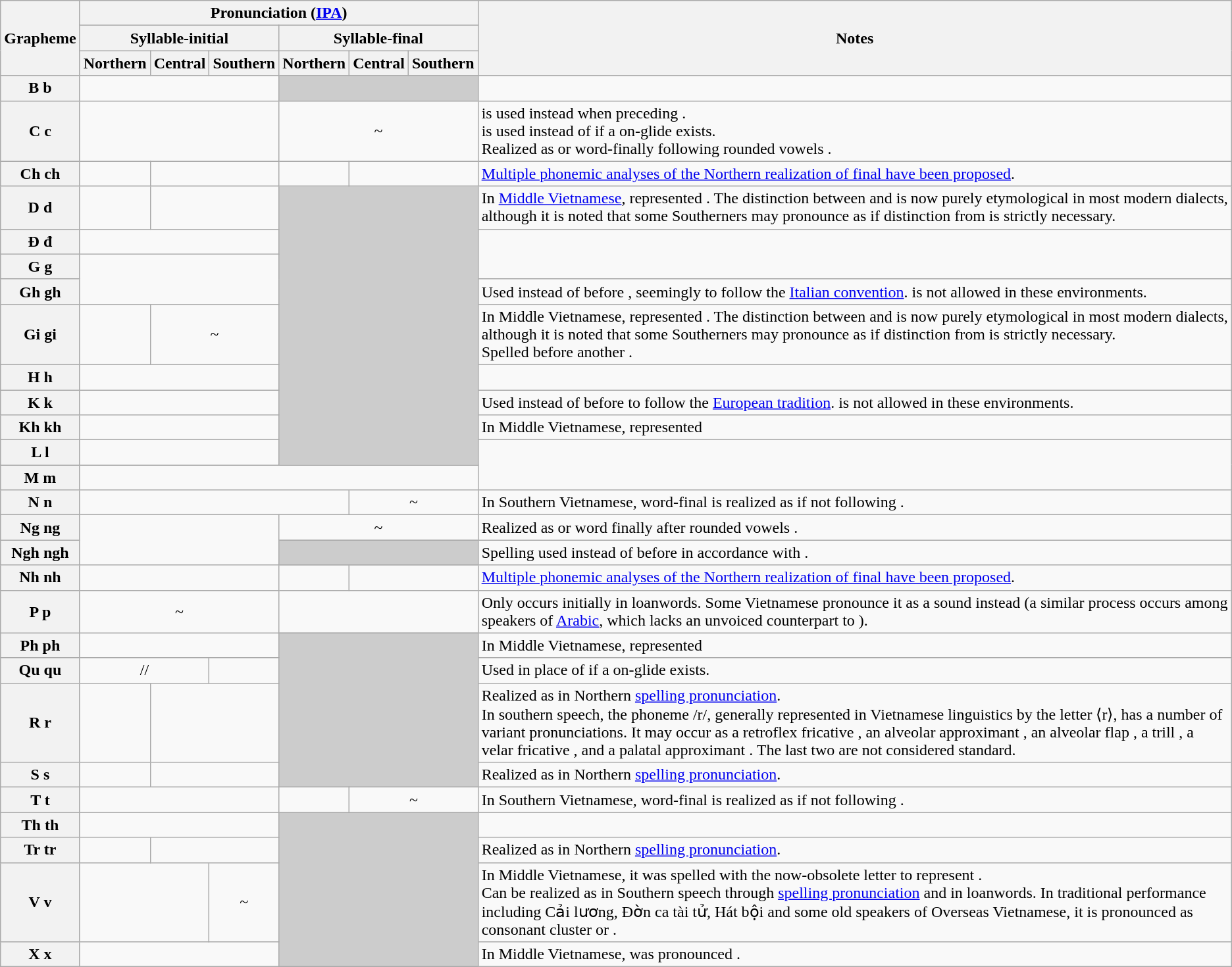<table class="wikitable">
<tr>
<th rowspan="3">Grapheme</th>
<th colspan="6">Pronunciation (<a href='#'>IPA</a>)</th>
<th rowspan="3">Notes</th>
</tr>
<tr>
<th colspan="3">Syllable-initial</th>
<th colspan="3">Syllable-final</th>
</tr>
<tr>
<th>Northern</th>
<th>Central</th>
<th>Southern</th>
<th>Northern</th>
<th>Central</th>
<th>Southern</th>
</tr>
<tr>
<th>B b</th>
<td colspan="3" style="text-align: center;"></td>
<td colspan="3" style="background-color: #ccc;"></td>
<td></td>
</tr>
<tr>
<th>C c</th>
<td colspan="3" style="text-align: center;"></td>
<td colspan="3" style="text-align: center;">~</td>
<td> is used instead when preceding .<br> is used instead of  if a  on-glide exists.<br>Realized as  or  word-finally following rounded vowels .</td>
</tr>
<tr>
<th>Ch ch</th>
<td style="text-align: center;"></td>
<td colspan="2"  style="text-align: center;"></td>
<td style="text-align: center;"></td>
<td colspan="2"  style="text-align: center;"></td>
<td><a href='#'>Multiple phonemic analyses of the Northern realization of final  have been proposed</a>.</td>
</tr>
<tr>
<th>D d</th>
<td style="text-align: center;"></td>
<td colspan="2" style="text-align: center;"></td>
<td colspan="3" rowspan="9" style="background-color: #ccc;"></td>
<td>In <a href='#'>Middle Vietnamese</a>,  represented . The distinction between  and  is now purely etymological in most modern dialects, although it is noted that some Southerners may pronounce  as  if distinction from  is strictly necessary.</td>
</tr>
<tr>
<th>Đ đ</th>
<td colspan="3" style="text-align: center;"></td>
<td rowspan="2"></td>
</tr>
<tr>
<th>G g</th>
<td colspan="3" rowspan="2" style="text-align: center;"></td>
</tr>
<tr>
<th>Gh gh</th>
<td>Used instead of  before , seemingly to follow the <a href='#'>Italian convention</a>.  is not allowed in these environments.</td>
</tr>
<tr>
<th>Gi gi</th>
<td style="text-align: center;"></td>
<td colspan="2" style="text-align: center;">~</td>
<td>In Middle Vietnamese,  represented . The distinction between  and  is now purely etymological in most modern dialects, although it is noted that some Southerners may pronounce  as  if distinction from  is strictly necessary.<br>Spelled  before another .</td>
</tr>
<tr>
<th>H h</th>
<td colspan="3" style="text-align: center;"></td>
<td></td>
</tr>
<tr>
<th>K k</th>
<td colspan="3" style="text-align: center;"></td>
<td>Used instead of  before  to follow the <a href='#'>European tradition</a>.  is not allowed in these environments.</td>
</tr>
<tr>
<th>Kh kh</th>
<td colspan="3" style="text-align: center;"></td>
<td>In Middle Vietnamese,  represented </td>
</tr>
<tr>
<th>L l</th>
<td colspan="3" style="text-align: center;"></td>
<td rowspan="2"></td>
</tr>
<tr>
<th>M m</th>
<td colspan="6" style="text-align: center;"></td>
</tr>
<tr>
<th>N n</th>
<td colspan="4" style="text-align: center;"></td>
<td colspan="2" style="text-align: center;">~</td>
<td>In Southern Vietnamese, word-final  is realized as  if not following .</td>
</tr>
<tr>
<th>Ng ng</th>
<td colspan="3" rowspan="2" style="text-align: center;"></td>
<td colspan="3" style="text-align: center;">~</td>
<td>Realized as  or  word finally after rounded vowels .</td>
</tr>
<tr>
<th>Ngh ngh</th>
<td colspan="3" style="background-color: #ccc;"></td>
<td>Spelling used instead of  before  in accordance with .</td>
</tr>
<tr>
<th>Nh nh</th>
<td colspan="3" style="text-align: center;"></td>
<td style="text-align: center;"></td>
<td colspan="2" style="text-align: center;"></td>
<td><a href='#'>Multiple phonemic analyses of the Northern realization of final  have been proposed</a>.</td>
</tr>
<tr>
<th>P p</th>
<td colspan="3" style="text-align: center;">~</td>
<td colspan="3" style="text-align: center;"></td>
<td>Only occurs initially in loanwords. Some Vietnamese pronounce it as a  sound instead (a similar process occurs among speakers of <a href='#'>Arabic</a>, which lacks an unvoiced counterpart to ).</td>
</tr>
<tr>
<th>Ph ph</th>
<td colspan="3" style="text-align: center;"></td>
<td colspan="3" rowspan="4" style="background-color: #ccc;"></td>
<td>In Middle Vietnamese,  represented </td>
</tr>
<tr>
<th>Qu qu</th>
<td colspan="2" style="text-align: center;">//</td>
<td style="text-align: center;"></td>
<td>Used in place of  if a  on-glide exists.</td>
</tr>
<tr>
<th>R r</th>
<td style="text-align: center;"></td>
<td colspan="2" style="text-align: center;"></td>
<td>Realized as  in Northern <a href='#'>spelling pronunciation</a>.<br>In southern speech, the phoneme /r/, generally represented in Vietnamese linguistics by the letter ⟨r⟩, has a number of variant pronunciations. It may occur as a retroflex fricative , an alveolar approximant , an alveolar flap , a trill , a velar fricative , and a palatal approximant . The last two are not considered standard.</td>
</tr>
<tr>
<th>S s</th>
<td style="text-align: center;"></td>
<td colspan="2" style="text-align: center;"></td>
<td>Realized as  in Northern <a href='#'>spelling pronunciation</a>.</td>
</tr>
<tr>
<th>T t</th>
<td colspan="3" style="text-align: center;"></td>
<td style="text-align: center;"></td>
<td colspan="2" style="text-align: center;">~</td>
<td>In Southern Vietnamese, word-final  is realized as  if not following .</td>
</tr>
<tr>
<th>Th th</th>
<td colspan="3" style="text-align: center;"></td>
<td colspan="3" rowspan="4" style="background-color: #ccc;"></td>
<td></td>
</tr>
<tr>
<th>Tr tr</th>
<td style="text-align: center;"></td>
<td colspan="2" style="text-align: center;"></td>
<td>Realized as  in Northern <a href='#'>spelling pronunciation</a>.</td>
</tr>
<tr>
<th>V v</th>
<td colspan="2" style="text-align: center;"></td>
<td style="text-align: center;">~</td>
<td>In Middle Vietnamese, it was spelled with the now-obsolete letter  to represent .<br>Can be realized as  in Southern speech through <a href='#'>spelling pronunciation</a> and in loanwords. In traditional performance including Cải lương, Đờn ca tài tử, Hát bội and some old speakers of Overseas Vietnamese, it is pronounced as consonant cluster  or .</td>
</tr>
<tr>
<th>X x</th>
<td colspan="3" style="text-align: center;"></td>
<td>In Middle Vietnamese,  was pronounced .</td>
</tr>
</table>
